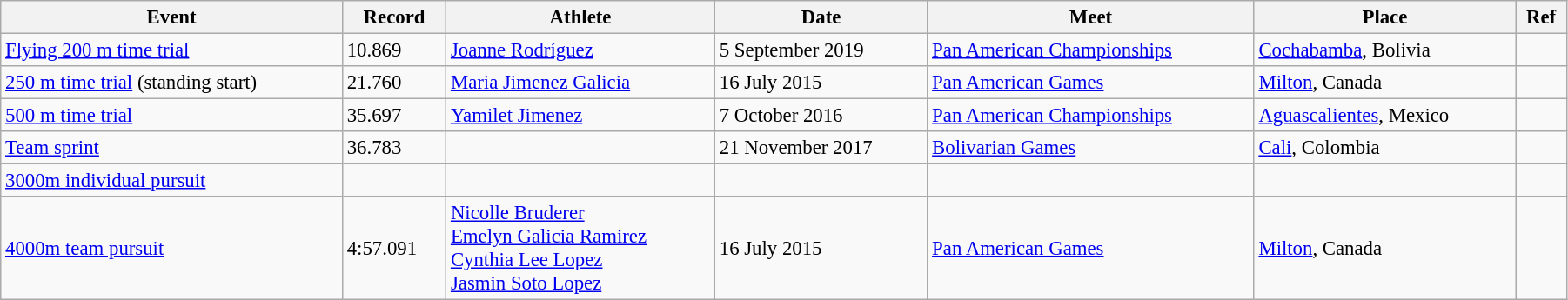<table class="wikitable" style="font-size:95%; width: 95%;">
<tr>
<th>Event</th>
<th>Record</th>
<th>Athlete</th>
<th>Date</th>
<th>Meet</th>
<th>Place</th>
<th>Ref</th>
</tr>
<tr>
<td><a href='#'>Flying 200 m time trial</a></td>
<td>10.869</td>
<td><a href='#'>Joanne Rodríguez</a></td>
<td>5 September 2019</td>
<td><a href='#'>Pan American Championships</a></td>
<td><a href='#'>Cochabamba</a>, Bolivia</td>
<td></td>
</tr>
<tr>
<td><a href='#'>250 m time trial</a> (standing start)</td>
<td>21.760</td>
<td><a href='#'>Maria Jimenez Galicia</a></td>
<td>16 July 2015</td>
<td><a href='#'>Pan American Games</a></td>
<td><a href='#'>Milton</a>, Canada</td>
<td></td>
</tr>
<tr>
<td><a href='#'>500 m time trial</a></td>
<td>35.697</td>
<td><a href='#'>Yamilet Jimenez</a></td>
<td>7 October 2016</td>
<td><a href='#'>Pan American Championships</a></td>
<td><a href='#'>Aguascalientes</a>, Mexico</td>
<td></td>
</tr>
<tr>
<td><a href='#'>Team sprint</a></td>
<td>36.783</td>
<td></td>
<td>21 November 2017</td>
<td><a href='#'>Bolivarian Games</a></td>
<td><a href='#'>Cali</a>, Colombia</td>
<td></td>
</tr>
<tr>
<td><a href='#'>3000m individual pursuit</a></td>
<td></td>
<td></td>
<td></td>
<td></td>
<td></td>
<td></td>
</tr>
<tr>
<td><a href='#'>4000m team pursuit</a></td>
<td>4:57.091</td>
<td><a href='#'>Nicolle Bruderer</a><br><a href='#'>Emelyn Galicia Ramirez</a><br><a href='#'>Cynthia Lee Lopez</a><br><a href='#'>Jasmin Soto Lopez</a></td>
<td>16 July 2015</td>
<td><a href='#'>Pan American Games</a></td>
<td><a href='#'>Milton</a>, Canada</td>
<td></td>
</tr>
</table>
